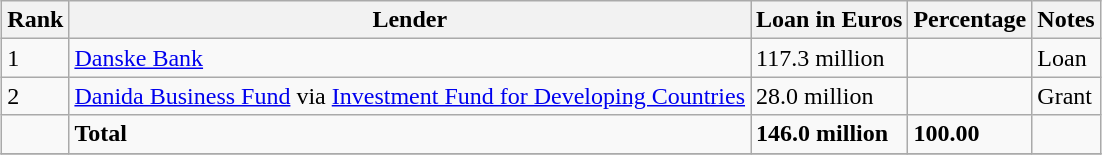<table class="wikitable sortable" style="margin: 0.5em auto">
<tr>
<th>Rank</th>
<th>Lender</th>
<th>Loan in Euros</th>
<th>Percentage</th>
<th>Notes</th>
</tr>
<tr>
<td>1</td>
<td><a href='#'>Danske Bank</a></td>
<td>117.3 million</td>
<td></td>
<td>Loan</td>
</tr>
<tr>
<td>2</td>
<td><a href='#'>Danida Business Fund</a> via <a href='#'>Investment Fund for Developing Countries</a></td>
<td>28.0 million</td>
<td></td>
<td>Grant</td>
</tr>
<tr>
<td></td>
<td><strong>Total</strong></td>
<td><strong>146.0 million</strong></td>
<td><strong>100.00</strong></td>
<td></td>
</tr>
<tr>
</tr>
</table>
